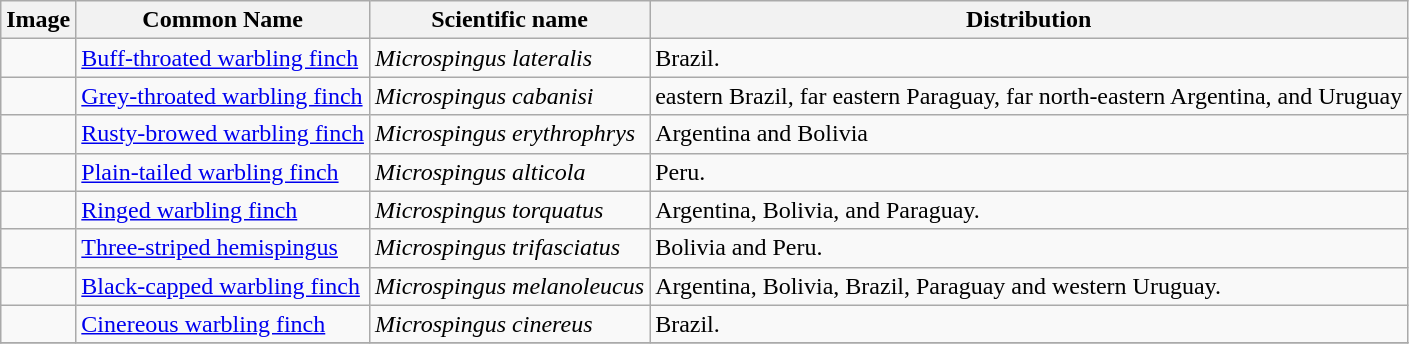<table class="wikitable">
<tr>
<th>Image</th>
<th>Common Name</th>
<th>Scientific name</th>
<th>Distribution</th>
</tr>
<tr>
<td></td>
<td><a href='#'>Buff-throated warbling finch</a></td>
<td><em>Microspingus lateralis</em></td>
<td>Brazil.</td>
</tr>
<tr>
<td></td>
<td><a href='#'>Grey-throated warbling finch</a></td>
<td><em>Microspingus cabanisi</em></td>
<td>eastern Brazil, far eastern Paraguay, far north-eastern Argentina, and Uruguay</td>
</tr>
<tr>
<td></td>
<td><a href='#'>Rusty-browed warbling finch</a></td>
<td><em>Microspingus erythrophrys</em></td>
<td>Argentina and Bolivia</td>
</tr>
<tr>
<td></td>
<td><a href='#'>Plain-tailed warbling finch</a></td>
<td><em>Microspingus alticola</em></td>
<td>Peru.</td>
</tr>
<tr>
<td></td>
<td><a href='#'>Ringed warbling finch</a></td>
<td><em>Microspingus torquatus</em></td>
<td>Argentina, Bolivia, and Paraguay.</td>
</tr>
<tr>
<td></td>
<td><a href='#'>Three-striped hemispingus</a></td>
<td><em>Microspingus trifasciatus</em></td>
<td>Bolivia and Peru.</td>
</tr>
<tr>
<td></td>
<td><a href='#'>Black-capped warbling finch</a></td>
<td><em>Microspingus melanoleucus</em></td>
<td>Argentina, Bolivia, Brazil, Paraguay and western Uruguay.</td>
</tr>
<tr>
<td></td>
<td><a href='#'>Cinereous warbling finch</a></td>
<td><em>Microspingus cinereus</em></td>
<td>Brazil.</td>
</tr>
<tr>
</tr>
</table>
